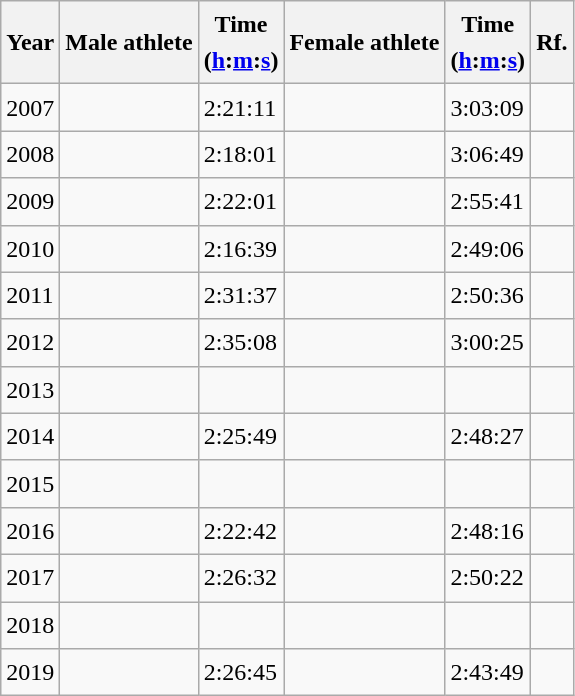<table class="wikitable sortable" style="font-size:1.00em; line-height:1.5em;">
<tr>
<th>Year</th>
<th>Male athlete</th>
<th>Time<br>(<a href='#'>h</a>:<a href='#'>m</a>:<a href='#'>s</a>)</th>
<th>Female athlete</th>
<th>Time<br>(<a href='#'>h</a>:<a href='#'>m</a>:<a href='#'>s</a>)</th>
<th class="unsortable">Rf.</th>
</tr>
<tr>
<td>2007</td>
<td></td>
<td>2:21:11</td>
<td></td>
<td>3:03:09</td>
<td></td>
</tr>
<tr>
<td>2008</td>
<td></td>
<td>2:18:01</td>
<td></td>
<td>3:06:49</td>
<td></td>
</tr>
<tr>
<td>2009</td>
<td></td>
<td>2:22:01</td>
<td></td>
<td>2:55:41</td>
<td></td>
</tr>
<tr>
<td>2010</td>
<td></td>
<td>2:16:39</td>
<td></td>
<td>2:49:06</td>
<td></td>
</tr>
<tr>
<td>2011</td>
<td></td>
<td>2:31:37</td>
<td></td>
<td>2:50:36</td>
<td></td>
</tr>
<tr>
<td>2012</td>
<td></td>
<td>2:35:08</td>
<td></td>
<td>3:00:25</td>
<td></td>
</tr>
<tr>
<td>2013</td>
<td></td>
<td></td>
<td></td>
<td></td>
<td></td>
</tr>
<tr>
<td>2014</td>
<td></td>
<td>2:25:49</td>
<td></td>
<td>2:48:27</td>
<td></td>
</tr>
<tr>
<td>2015</td>
<td></td>
<td></td>
<td></td>
<td></td>
<td></td>
</tr>
<tr>
<td>2016</td>
<td></td>
<td>2:22:42</td>
<td></td>
<td>2:48:16</td>
<td></td>
</tr>
<tr>
<td>2017</td>
<td></td>
<td>2:26:32</td>
<td></td>
<td>2:50:22</td>
<td></td>
</tr>
<tr>
<td>2018</td>
<td></td>
<td></td>
<td></td>
<td></td>
<td></td>
</tr>
<tr>
<td>2019</td>
<td></td>
<td>2:26:45</td>
<td></td>
<td>2:43:49</td>
<td></td>
</tr>
</table>
